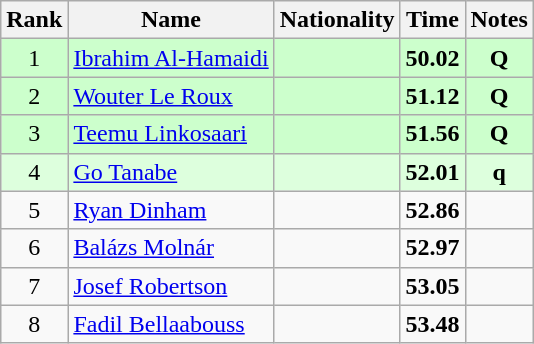<table class="wikitable sortable" style="text-align:center">
<tr>
<th>Rank</th>
<th>Name</th>
<th>Nationality</th>
<th>Time</th>
<th>Notes</th>
</tr>
<tr bgcolor=ccffcc>
<td>1</td>
<td align=left><a href='#'>Ibrahim Al-Hamaidi</a></td>
<td align=left></td>
<td><strong>50.02</strong></td>
<td><strong>Q</strong></td>
</tr>
<tr bgcolor=ccffcc>
<td>2</td>
<td align=left><a href='#'>Wouter Le Roux</a></td>
<td align=left></td>
<td><strong>51.12</strong></td>
<td><strong>Q</strong></td>
</tr>
<tr bgcolor=ccffcc>
<td>3</td>
<td align=left><a href='#'>Teemu Linkosaari</a></td>
<td align=left></td>
<td><strong>51.56</strong></td>
<td><strong>Q</strong></td>
</tr>
<tr bgcolor=ddffdd>
<td>4</td>
<td align=left><a href='#'>Go Tanabe</a></td>
<td align=left></td>
<td><strong>52.01</strong></td>
<td><strong>q</strong></td>
</tr>
<tr>
<td>5</td>
<td align=left><a href='#'>Ryan Dinham</a></td>
<td align=left></td>
<td><strong>52.86</strong></td>
<td></td>
</tr>
<tr>
<td>6</td>
<td align=left><a href='#'>Balázs Molnár</a></td>
<td align=left></td>
<td><strong>52.97</strong></td>
<td></td>
</tr>
<tr>
<td>7</td>
<td align=left><a href='#'>Josef Robertson</a></td>
<td align=left></td>
<td><strong>53.05</strong></td>
<td></td>
</tr>
<tr>
<td>8</td>
<td align=left><a href='#'>Fadil Bellaabouss</a></td>
<td align=left></td>
<td><strong>53.48</strong></td>
<td></td>
</tr>
</table>
